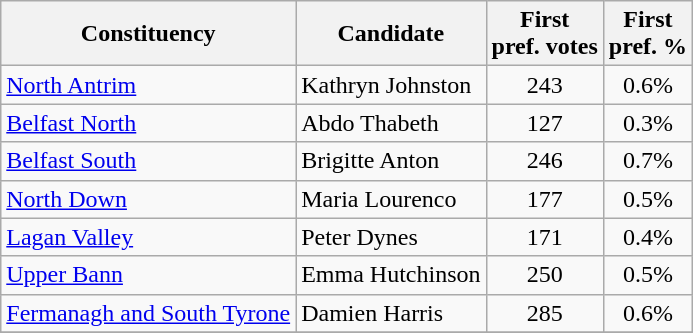<table class="wikitable">
<tr>
<th>Constituency</th>
<th>Candidate</th>
<th>First <br>pref. votes</th>
<th>First <br>pref. %</th>
</tr>
<tr>
<td><a href='#'>North Antrim</a></td>
<td>Kathryn Johnston</td>
<td style="text-align:center;">243</td>
<td style="text-align:center;">0.6%</td>
</tr>
<tr>
<td><a href='#'>Belfast North</a></td>
<td>Abdo Thabeth</td>
<td style="text-align:center;">127</td>
<td style="text-align:center;">0.3%</td>
</tr>
<tr>
<td><a href='#'>Belfast South</a></td>
<td>Brigitte Anton</td>
<td style="text-align:center;">246</td>
<td style="text-align:center;">0.7%</td>
</tr>
<tr>
<td><a href='#'>North Down</a></td>
<td>Maria Lourenco</td>
<td style="text-align:center;">177</td>
<td style="text-align:center;">0.5%</td>
</tr>
<tr>
<td><a href='#'>Lagan Valley</a></td>
<td>Peter Dynes</td>
<td style="text-align:center;">171</td>
<td style="text-align:center;">0.4%</td>
</tr>
<tr>
<td><a href='#'>Upper Bann</a></td>
<td>Emma Hutchinson</td>
<td style="text-align:center;">250</td>
<td style="text-align:center;">0.5%</td>
</tr>
<tr>
<td><a href='#'>Fermanagh and South Tyrone</a></td>
<td>Damien Harris</td>
<td style="text-align:center;">285</td>
<td style="text-align:center;">0.6%</td>
</tr>
<tr>
</tr>
</table>
